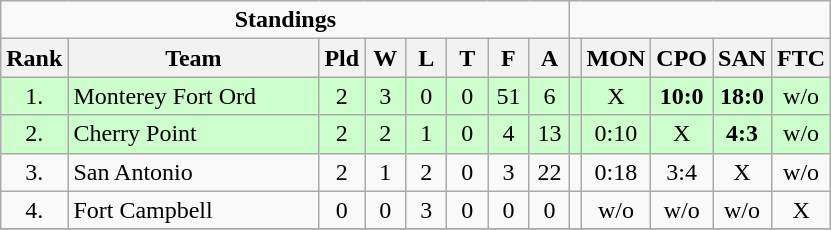<table class="wikitable">
<tr>
<td colspan=8 align=center><strong>Standings</strong></td>
<td colspan=6></td>
</tr>
<tr>
<th bgcolor="#efefef">Rank</th>
<th bgcolor="#efefef" width="160">Team</th>
<th bgcolor="#efefef" width="20">Pld</th>
<th bgcolor="#efefef" width="20">W</th>
<th bgcolor="#efefef" width="20">L</th>
<th bgcolor="#efefef" width="20">T</th>
<th bgcolor="#efefef" width="20">F</th>
<th bgcolor="#efefef" width="20">A</th>
<th bgcolor="#efefef"></th>
<th bgcolor="#efefef" width="20">MON</th>
<th bgcolor="#efefef" width="20">CPO</th>
<th bgcolor="#efefef" width="20">SAN</th>
<th bgcolor="#efefef" width="20">FTC</th>
</tr>
<tr align=center bgcolor=#ccffcc>
<td>1.</td>
<td align=left>Monterey Fort Ord</td>
<td>2</td>
<td>3</td>
<td>0</td>
<td>0</td>
<td>51</td>
<td>6</td>
<td></td>
<td>X</td>
<td><strong>10:0</strong></td>
<td><strong>18:0</strong></td>
<td>w/o</td>
</tr>
<tr align=center bgcolor=#ccffcc>
<td>2.</td>
<td align=left>Cherry Point</td>
<td>2</td>
<td>2</td>
<td>1</td>
<td>0</td>
<td>4</td>
<td>13</td>
<td></td>
<td>0:10</td>
<td>X</td>
<td><strong>4:3</strong></td>
<td>w/o</td>
</tr>
<tr align=center>
<td>3.</td>
<td align=left>San Antonio</td>
<td>2</td>
<td>1</td>
<td>2</td>
<td>0</td>
<td>3</td>
<td>22</td>
<td></td>
<td>0:18</td>
<td>3:4</td>
<td>X</td>
<td>w/o</td>
</tr>
<tr align=center>
<td>4.</td>
<td align=left>Fort Campbell</td>
<td>0</td>
<td>0</td>
<td>3</td>
<td>0</td>
<td>0</td>
<td>0</td>
<td></td>
<td>w/o</td>
<td>w/o</td>
<td>w/o</td>
<td>X</td>
</tr>
<tr align=center>
</tr>
</table>
